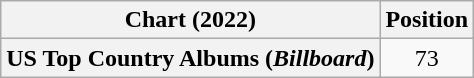<table class="wikitable plainrowheaders" style="text-align:center">
<tr>
<th scope="col">Chart (2022)</th>
<th scope="col">Position</th>
</tr>
<tr>
<th scope="row">US Top Country Albums (<em>Billboard</em>)</th>
<td>73</td>
</tr>
</table>
